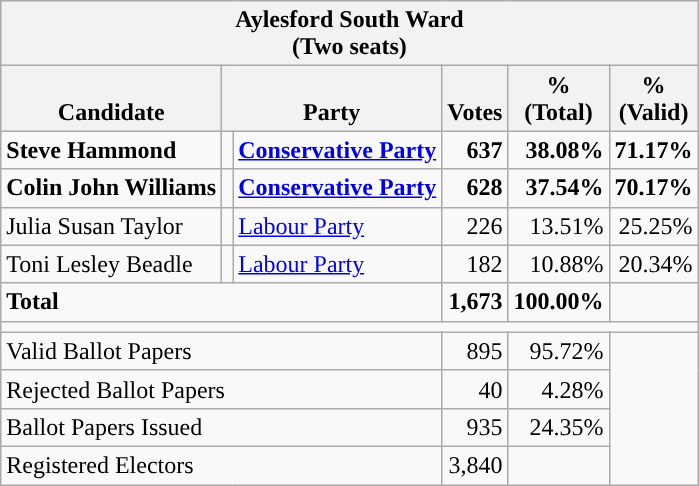<table class="wikitable" border="1" style="text-align:right; font-size:100%">
<tr>
<th align=center colspan=6>Aylesford South Ward<br>(Two seats)</th>
</tr>
<tr>
<th valign=bottom>Candidate</th>
<th valign=bottom colspan=2>Party</th>
<th valign=bottom>Votes</th>
<th>%<br>(Total)</th>
<th>%<br>(Valid)</th>
</tr>
<tr>
<td align=left><strong>Steve Hammond</strong></td>
<td style="background:"></td>
<td align=left><strong><a href='#'>Conservative Party</a></strong></td>
<td><strong>637</strong></td>
<td><strong>38.08%</strong></td>
<td><strong>71.17%</strong></td>
</tr>
<tr>
<td align=left><strong>Colin John Williams</strong></td>
<td style="background:"></td>
<td align=left><strong><a href='#'>Conservative Party</a></strong></td>
<td><strong>628</strong></td>
<td><strong>37.54%</strong></td>
<td><strong>70.17%</strong></td>
</tr>
<tr>
<td align=left>Julia Susan Taylor</td>
<td style="background:"></td>
<td align=left><a href='#'>Labour Party</a></td>
<td>226</td>
<td>13.51%</td>
<td>25.25%</td>
</tr>
<tr>
<td align=left>Toni Lesley Beadle</td>
<td style="background:"></td>
<td align=left><a href='#'>Labour Party</a></td>
<td>182</td>
<td>10.88%</td>
<td>20.34%</td>
</tr>
<tr style="font-weight:bold">
<td align=left colspan=3>Total</td>
<td>1,673</td>
<td>100.00%</td>
<td></td>
</tr>
<tr>
<td align=left colspan=6></td>
</tr>
<tr>
<td align=left colspan=3>Valid Ballot Papers</td>
<td>895</td>
<td>95.72%</td>
<td rowspan=4></td>
</tr>
<tr>
<td align=left colspan=3>Rejected Ballot Papers</td>
<td>40</td>
<td>4.28%</td>
</tr>
<tr>
<td align=left colspan=3>Ballot Papers Issued</td>
<td>935</td>
<td>24.35%</td>
</tr>
<tr>
<td align=left colspan=3>Registered Electors</td>
<td>3,840</td>
<td></td>
</tr>
</table>
